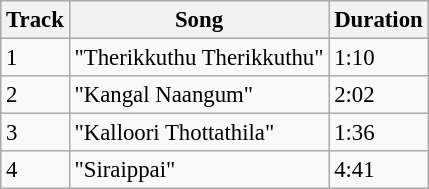<table class="wikitable" style="font-size:95%;">
<tr>
<th>Track</th>
<th>Song</th>
<th>Duration</th>
</tr>
<tr>
<td>1</td>
<td>"Therikkuthu Therikkuthu"</td>
<td>1:10</td>
</tr>
<tr>
<td>2</td>
<td>"Kangal Naangum"</td>
<td>2:02</td>
</tr>
<tr>
<td>3</td>
<td>"Kalloori Thottathila"</td>
<td>1:36</td>
</tr>
<tr>
<td>4</td>
<td>"Siraippai"</td>
<td>4:41</td>
</tr>
</table>
